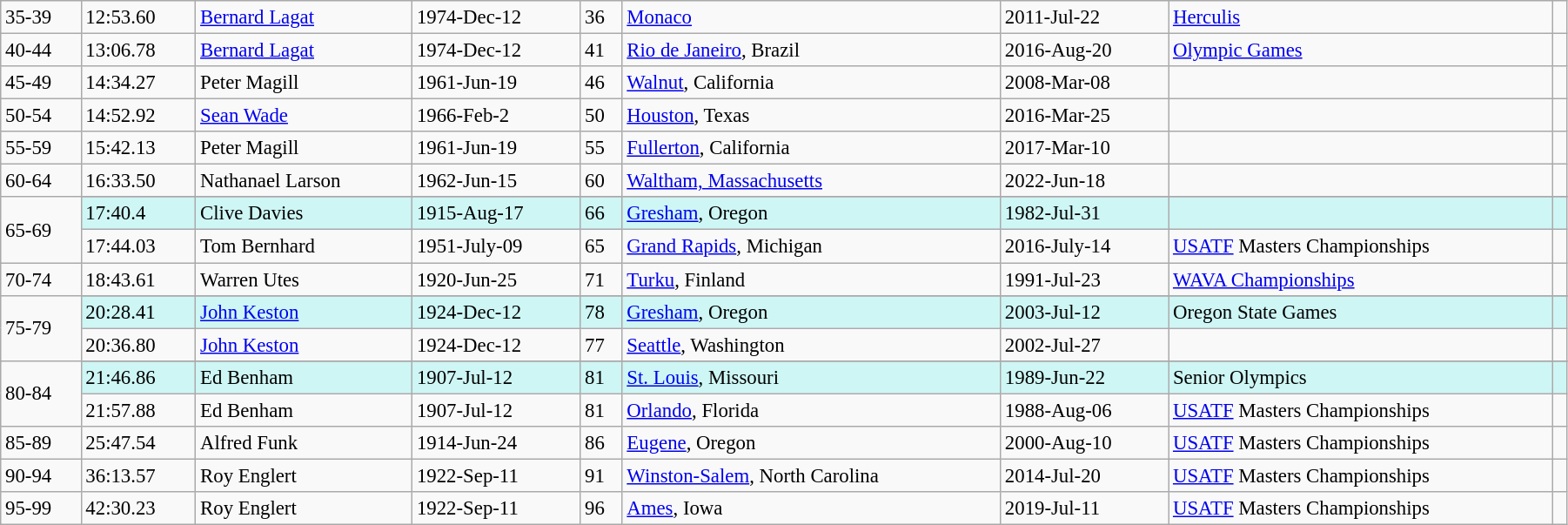<table class="wikitable" style="font-size:95%; width: 95%">
<tr>
<td>35-39</td>
<td>12:53.60</td>
<td><a href='#'>Bernard Lagat</a></td>
<td>1974-Dec-12</td>
<td>36</td>
<td><a href='#'>Monaco</a></td>
<td>2011-Jul-22</td>
<td><a href='#'>Herculis</a></td>
<td></td>
</tr>
<tr>
<td>40-44</td>
<td>13:06.78</td>
<td><a href='#'>Bernard Lagat</a></td>
<td>1974-Dec-12</td>
<td>41</td>
<td><a href='#'>Rio de Janeiro</a>, Brazil</td>
<td>2016-Aug-20</td>
<td><a href='#'>Olympic Games</a></td>
<td></td>
</tr>
<tr>
<td>45-49</td>
<td>14:34.27</td>
<td>Peter Magill</td>
<td>1961-Jun-19</td>
<td>46</td>
<td><a href='#'>Walnut</a>, California</td>
<td>2008-Mar-08</td>
<td></td>
<td></td>
</tr>
<tr>
<td>50-54</td>
<td>14:52.92</td>
<td><a href='#'>Sean Wade</a></td>
<td>1966-Feb-2</td>
<td>50</td>
<td><a href='#'>Houston</a>, Texas</td>
<td>2016-Mar-25</td>
<td></td>
<td></td>
</tr>
<tr>
<td>55-59</td>
<td>15:42.13</td>
<td>Peter Magill</td>
<td>1961-Jun-19</td>
<td>55</td>
<td><a href='#'>Fullerton</a>, California</td>
<td>2017-Mar-10</td>
<td></td>
</tr>
<tr>
<td>60-64</td>
<td>16:33.50</td>
<td>Nathanael Larson</td>
<td>1962-Jun-15</td>
<td>60</td>
<td><a href='#'>Waltham, Massachusetts</a></td>
<td>2022-Jun-18</td>
<td></td>
<td></td>
</tr>
<tr>
<td rowspan =3>65-69</td>
</tr>
<tr style="background:#cef6f5;">
<td>17:40.4</td>
<td>Clive Davies</td>
<td>1915-Aug-17</td>
<td>66</td>
<td><a href='#'>Gresham</a>, Oregon</td>
<td>1982-Jul-31</td>
<td></td>
<td></td>
</tr>
<tr>
<td>17:44.03</td>
<td>Tom Bernhard</td>
<td>1951-July-09</td>
<td>65</td>
<td><a href='#'>Grand Rapids</a>, Michigan</td>
<td>2016-July-14</td>
<td><a href='#'>USATF</a> Masters Championships</td>
<td></td>
</tr>
<tr>
<td>70-74</td>
<td>18:43.61</td>
<td>Warren Utes</td>
<td>1920-Jun-25</td>
<td>71</td>
<td><a href='#'>Turku</a>, Finland</td>
<td>1991-Jul-23</td>
<td><a href='#'>WAVA Championships</a></td>
<td></td>
</tr>
<tr>
<td rowspan =3>75-79</td>
</tr>
<tr style="background:#cef6f5;">
<td>20:28.41</td>
<td><a href='#'>John Keston</a></td>
<td>1924-Dec-12</td>
<td>78</td>
<td><a href='#'>Gresham</a>, Oregon</td>
<td>2003-Jul-12</td>
<td>Oregon State Games</td>
<td></td>
</tr>
<tr>
<td>20:36.80</td>
<td><a href='#'>John Keston</a></td>
<td>1924-Dec-12</td>
<td>77</td>
<td><a href='#'>Seattle</a>, Washington</td>
<td>2002-Jul-27</td>
<td></td>
<td></td>
</tr>
<tr>
<td rowspan =3>80-84</td>
</tr>
<tr style="background:#cef6f5;">
<td>21:46.86</td>
<td>Ed Benham</td>
<td>1907-Jul-12</td>
<td>81</td>
<td><a href='#'>St. Louis</a>, Missouri</td>
<td>1989-Jun-22</td>
<td>Senior Olympics</td>
<td></td>
</tr>
<tr>
<td>21:57.88</td>
<td>Ed Benham</td>
<td>1907-Jul-12</td>
<td>81</td>
<td><a href='#'>Orlando</a>, Florida</td>
<td>1988-Aug-06</td>
<td><a href='#'>USATF</a> Masters Championships</td>
<td></td>
</tr>
<tr>
<td>85-89</td>
<td>25:47.54</td>
<td>Alfred Funk</td>
<td>1914-Jun-24</td>
<td>86</td>
<td><a href='#'>Eugene</a>, Oregon</td>
<td>2000-Aug-10</td>
<td><a href='#'>USATF</a> Masters Championships</td>
<td></td>
</tr>
<tr>
<td>90-94</td>
<td>36:13.57</td>
<td>Roy Englert</td>
<td>1922-Sep-11</td>
<td>91</td>
<td><a href='#'>Winston-Salem</a>, North Carolina</td>
<td>2014-Jul-20</td>
<td><a href='#'>USATF</a> Masters Championships</td>
<td></td>
</tr>
<tr>
<td>95-99</td>
<td>42:30.23</td>
<td>Roy Englert</td>
<td>1922-Sep-11</td>
<td>96</td>
<td><a href='#'>Ames</a>, Iowa</td>
<td>2019-Jul-11</td>
<td><a href='#'>USATF</a> Masters Championships</td>
<td></td>
</tr>
</table>
